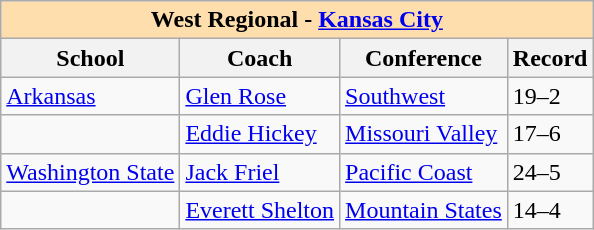<table class="wikitable">
<tr>
<th colspan="4" style="background:#ffdead;">West Regional - <a href='#'>Kansas City</a></th>
</tr>
<tr>
<th>School</th>
<th>Coach</th>
<th>Conference</th>
<th>Record</th>
</tr>
<tr>
<td><a href='#'>Arkansas</a></td>
<td><a href='#'>Glen Rose</a></td>
<td><a href='#'>Southwest</a></td>
<td>19–2</td>
</tr>
<tr>
<td></td>
<td><a href='#'>Eddie Hickey</a></td>
<td><a href='#'>Missouri Valley</a></td>
<td>17–6</td>
</tr>
<tr>
<td><a href='#'>Washington State</a></td>
<td><a href='#'>Jack Friel</a></td>
<td><a href='#'>Pacific Coast</a></td>
<td>24–5</td>
</tr>
<tr>
<td></td>
<td><a href='#'>Everett Shelton</a></td>
<td><a href='#'>Mountain States</a></td>
<td>14–4</td>
</tr>
</table>
